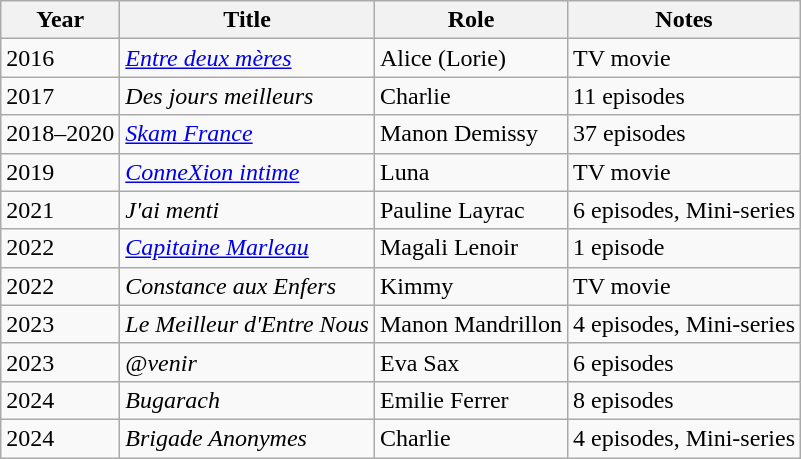<table class="wikitable plainrowheaders">
<tr>
<th scope="col">Year</th>
<th scope="col">Title</th>
<th scope="col" class="unsortable">Role</th>
<th scope="col" class="unsortable">Notes</th>
</tr>
<tr>
<td>2016</td>
<td><em><a href='#'>Entre deux mères</a></em></td>
<td>Alice (Lorie)</td>
<td>TV movie</td>
</tr>
<tr>
<td>2017</td>
<td><em>Des jours meilleurs</em></td>
<td>Charlie</td>
<td>11 episodes</td>
</tr>
<tr>
<td>2018–2020</td>
<td><em><a href='#'>Skam France</a></em></td>
<td>Manon Demissy</td>
<td>37 episodes</td>
</tr>
<tr>
<td>2019</td>
<td><em><a href='#'>ConneXion intime</a></em></td>
<td>Luna</td>
<td>TV movie</td>
</tr>
<tr>
<td>2021</td>
<td><em>J'ai menti</em></td>
<td>Pauline Layrac</td>
<td>6 episodes, Mini-series</td>
</tr>
<tr>
<td>2022</td>
<td><em><a href='#'>Capitaine Marleau</a></em></td>
<td>Magali Lenoir</td>
<td>1 episode</td>
</tr>
<tr>
<td>2022</td>
<td><em>Constance aux Enfers</em></td>
<td>Kimmy</td>
<td>TV movie</td>
</tr>
<tr>
<td>2023</td>
<td><em>Le Meilleur d'Entre Nous</em></td>
<td>Manon Mandrillon</td>
<td>4 episodes, Mini-series</td>
</tr>
<tr>
<td>2023</td>
<td><em>@venir</em></td>
<td>Eva Sax</td>
<td>6 episodes</td>
</tr>
<tr>
<td>2024</td>
<td><em>Bugarach</em></td>
<td>Emilie Ferrer</td>
<td>8 episodes</td>
</tr>
<tr>
<td>2024</td>
<td><em>Brigade Anonymes</em></td>
<td>Charlie</td>
<td>4 episodes, Mini-series</td>
</tr>
</table>
